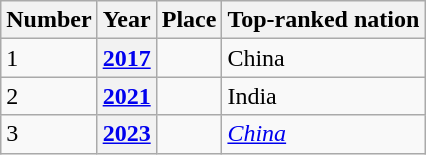<table class="wikitable">
<tr>
<th>Number</th>
<th>Year</th>
<th>Place</th>
<th>Top-ranked nation</th>
</tr>
<tr>
<td>1</td>
<th><a href='#'>2017</a></th>
<td></td>
<td> China</td>
</tr>
<tr>
<td>2</td>
<th><a href='#'>2021</a></th>
<td></td>
<td> India</td>
</tr>
<tr>
<td>3</td>
<th><a href='#'>2023</a></th>
<td></td>
<td><em> <a href='#'>China</a></em></td>
</tr>
</table>
